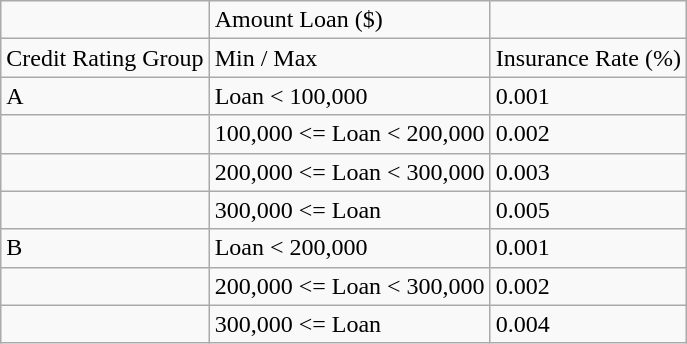<table class="wikitable">
<tr>
<td></td>
<td>Amount Loan ($)</td>
<td></td>
</tr>
<tr>
<td>Credit Rating Group</td>
<td>Min / Max</td>
<td>Insurance Rate (%)</td>
</tr>
<tr>
<td>A</td>
<td>Loan < 100,000</td>
<td>0.001</td>
</tr>
<tr>
<td></td>
<td>100,000 <= Loan < 200,000</td>
<td>0.002</td>
</tr>
<tr>
<td></td>
<td>200,000 <= Loan < 300,000</td>
<td>0.003</td>
</tr>
<tr>
<td></td>
<td>300,000 <= Loan</td>
<td>0.005</td>
</tr>
<tr>
<td>B</td>
<td>Loan < 200,000</td>
<td>0.001</td>
</tr>
<tr>
<td></td>
<td>200,000 <= Loan < 300,000</td>
<td>0.002</td>
</tr>
<tr>
<td></td>
<td>300,000 <= Loan</td>
<td>0.004</td>
</tr>
</table>
